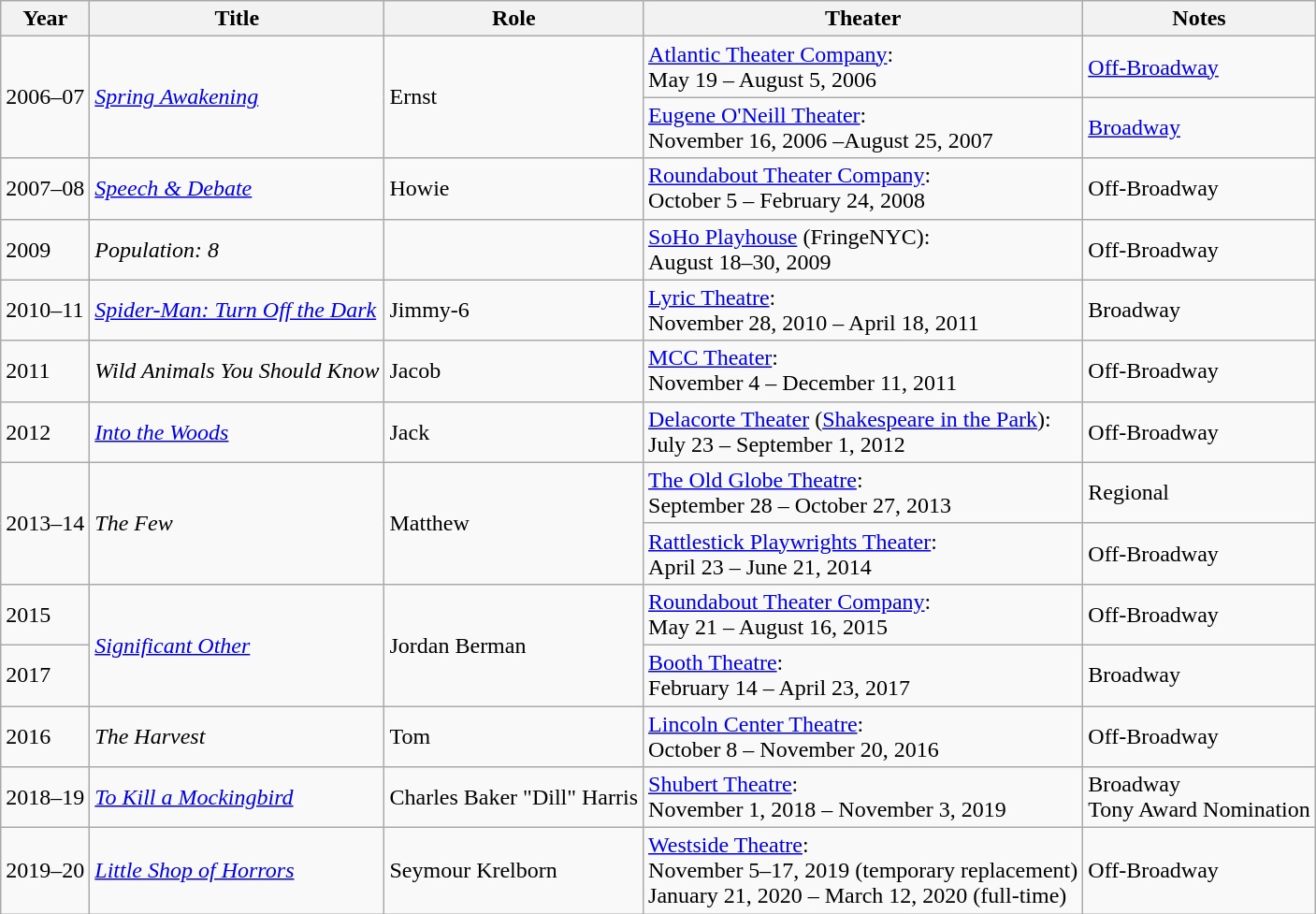<table class="wikitable">
<tr>
<th>Year</th>
<th>Title</th>
<th>Role</th>
<th>Theater</th>
<th>Notes</th>
</tr>
<tr>
<td rowspan="2">2006–07</td>
<td rowspan="2"><a href='#'><em>Spring Awakening</em></a></td>
<td rowspan="2">Ernst</td>
<td><a href='#'>Atlantic Theater Company</a>:<br>May 19 – August 5, 2006</td>
<td><a href='#'>Off-Broadway</a></td>
</tr>
<tr>
<td><a href='#'>Eugene O'Neill Theater</a>:<br>November 16, 2006 –August 25, 2007</td>
<td><a href='#'>Broadway</a></td>
</tr>
<tr>
<td>2007–08</td>
<td><a href='#'><em>Speech & Debate</em></a></td>
<td>Howie</td>
<td><a href='#'>Roundabout Theater Company</a>:<br>October 5 – February 24, 2008</td>
<td>Off-Broadway</td>
</tr>
<tr>
<td>2009</td>
<td><em>Population: 8</em></td>
<td></td>
<td><a href='#'>SoHo Playhouse</a> (FringeNYC):<br>August 18–30, 2009</td>
<td>Off-Broadway</td>
</tr>
<tr>
<td>2010–11</td>
<td><em><a href='#'>Spider-Man: Turn Off the Dark</a></em></td>
<td>Jimmy-6</td>
<td><a href='#'>Lyric Theatre</a>:<br>November 28, 2010 – April 18, 2011</td>
<td>Broadway</td>
</tr>
<tr>
<td>2011</td>
<td><em>Wild Animals You Should Know</em></td>
<td>Jacob</td>
<td><a href='#'>MCC Theater</a>:<br>November 4 – December 11, 2011</td>
<td>Off-Broadway</td>
</tr>
<tr>
<td>2012</td>
<td><em><a href='#'>Into the Woods</a></em></td>
<td>Jack</td>
<td><a href='#'>Delacorte Theater</a> (<a href='#'>Shakespeare in the Park</a>):<br>July 23 – September 1, 2012</td>
<td>Off-Broadway</td>
</tr>
<tr>
<td rowspan="2">2013–14</td>
<td rowspan="2"><em>The Few</em></td>
<td rowspan="2">Matthew</td>
<td><a href='#'>The Old Globe Theatre</a>:<br>September 28 – October 27, 2013</td>
<td>Regional</td>
</tr>
<tr>
<td><a href='#'>Rattlestick Playwrights Theater</a>:<br>April 23 – June 21, 2014</td>
<td>Off-Broadway</td>
</tr>
<tr>
<td>2015</td>
<td rowspan="2"><a href='#'><em>Significant Other</em></a></td>
<td rowspan="2">Jordan Berman</td>
<td><a href='#'>Roundabout Theater Company</a>:<br>May 21 – August 16, 2015</td>
<td>Off-Broadway</td>
</tr>
<tr>
<td>2017</td>
<td><a href='#'>Booth Theatre</a>:<br>February 14 – April 23, 2017</td>
<td>Broadway</td>
</tr>
<tr>
<td>2016</td>
<td><em>The Harvest</em></td>
<td>Tom</td>
<td><a href='#'>Lincoln Center Theatre</a>:<br>October 8 – November 20, 2016</td>
<td>Off-Broadway</td>
</tr>
<tr>
<td>2018–19</td>
<td><a href='#'><em>To Kill a Mockingbird</em></a></td>
<td>Charles Baker "Dill" Harris</td>
<td><a href='#'>Shubert Theatre</a>:<br>November 1, 2018 – November 3, 2019</td>
<td>Broadway<br>Tony Award Nomination</td>
</tr>
<tr>
<td>2019–20</td>
<td><em><a href='#'>Little Shop of Horrors</a></em></td>
<td>Seymour Krelborn</td>
<td><a href='#'>Westside Theatre</a>:<br>November 5–17, 2019 (temporary replacement)<br>January 21, 2020 – March 12, 2020 (full-time)</td>
<td>Off-Broadway</td>
</tr>
</table>
